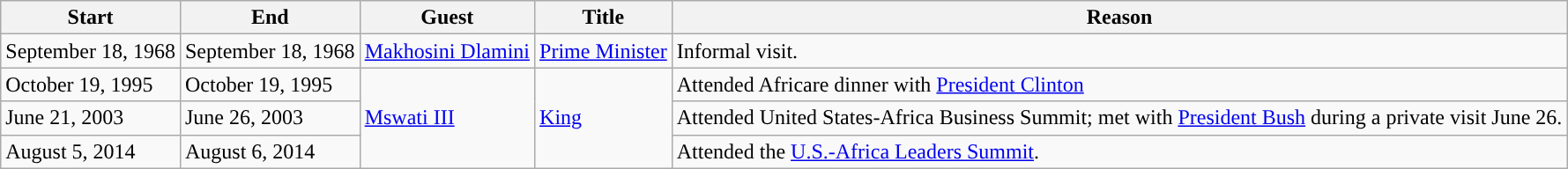<table class="wikitable sortable">
<tr>
<th>Start</th>
<th>End</th>
<th>Guest</th>
<th>Title</th>
<th>Reason</th>
</tr>
<tr>
<td>September 18, 1968</td>
<td>September 18, 1968</td>
<td><a href='#'>Makhosini Dlamini</a></td>
<td><a href='#'>Prime Minister</a></td>
<td>Informal visit.</td>
</tr>
<tr>
<td>October 19, 1995</td>
<td>October 19, 1995</td>
<td rowspan=3><a href='#'>Mswati III</a></td>
<td rowspan=3><a href='#'>King</a></td>
<td>Attended Africare dinner with <a href='#'>President Clinton</a></td>
</tr>
<tr>
<td>June 21, 2003</td>
<td>June 26, 2003</td>
<td>Attended United States-Africa Business Summit; met with <a href='#'>President Bush</a> during a private visit June 26.</td>
</tr>
<tr>
<td>August 5, 2014</td>
<td>August 6, 2014</td>
<td>Attended the <a href='#'>U.S.-Africa Leaders Summit</a>.</td>
</tr>
</table>
